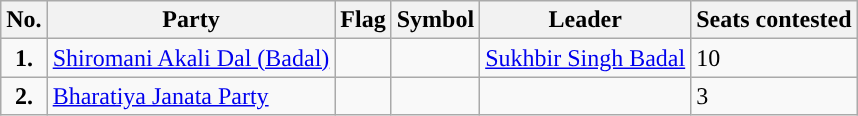<table class="wikitable">
<tr>
<th>No.</th>
<th>Party</th>
<th>Flag</th>
<th>Symbol</th>
<th>Leader</th>
<th>Seats contested</th>
</tr>
<tr>
<td style="text-align:center; background:"><strong>1.</strong></td>
<td><a href='#'>Shiromani Akali Dal (Badal)</a></td>
<td></td>
<td></td>
<td><a href='#'>Sukhbir Singh Badal</a></td>
<td>10</td>
</tr>
<tr>
<td style="text-align:center; background:"><strong>2.</strong></td>
<td><a href='#'>Bharatiya Janata Party</a></td>
<td></td>
<td></td>
<td></td>
<td>3</td>
</tr>
</table>
